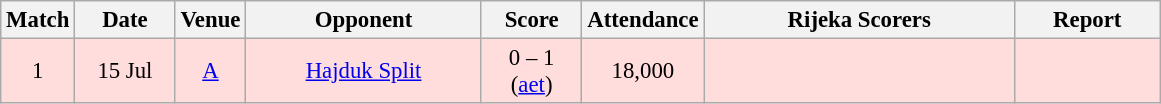<table class="wikitable sortable" style="text-align: center; font-size:95%;">
<tr>
<th width="30">Match</th>
<th width="60">Date</th>
<th width="20">Venue</th>
<th width="150">Opponent</th>
<th width="60">Score</th>
<th width="40">Attendance</th>
<th width="200">Rijeka Scorers</th>
<th width="90" class="unsortable">Report</th>
</tr>
<tr bgcolor="#ffdddd">
<td>1</td>
<td>15 Jul</td>
<td><a href='#'>A</a></td>
<td><a href='#'>Hajduk Split</a></td>
<td>0 – 1 (<a href='#'>aet</a>)</td>
<td>18,000</td>
<td></td>
<td></td>
</tr>
</table>
